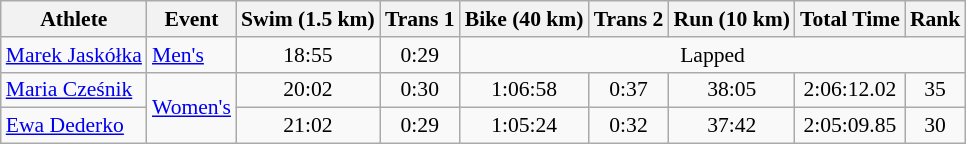<table class="wikitable" style="font-size:90%">
<tr>
<th>Athlete</th>
<th>Event</th>
<th>Swim (1.5 km)</th>
<th>Trans 1</th>
<th>Bike (40 km)</th>
<th>Trans 2</th>
<th>Run (10 km)</th>
<th>Total Time</th>
<th>Rank</th>
</tr>
<tr align=center>
<td align=left><a href='#'>Marek Jaskółka</a></td>
<td align=left><a href='#'>Men's</a></td>
<td>18:55</td>
<td>0:29</td>
<td colspan=5>Lapped</td>
</tr>
<tr align=center>
<td align=left><a href='#'>Maria Cześnik</a></td>
<td align=left rowspan=2><a href='#'>Women's</a></td>
<td>20:02</td>
<td>0:30</td>
<td>1:06:58</td>
<td>0:37</td>
<td>38:05</td>
<td>2:06:12.02</td>
<td>35</td>
</tr>
<tr align=center>
<td align=left><a href='#'>Ewa Dederko</a></td>
<td>21:02</td>
<td>0:29</td>
<td>1:05:24</td>
<td>0:32</td>
<td>37:42</td>
<td>2:05:09.85</td>
<td>30</td>
</tr>
</table>
